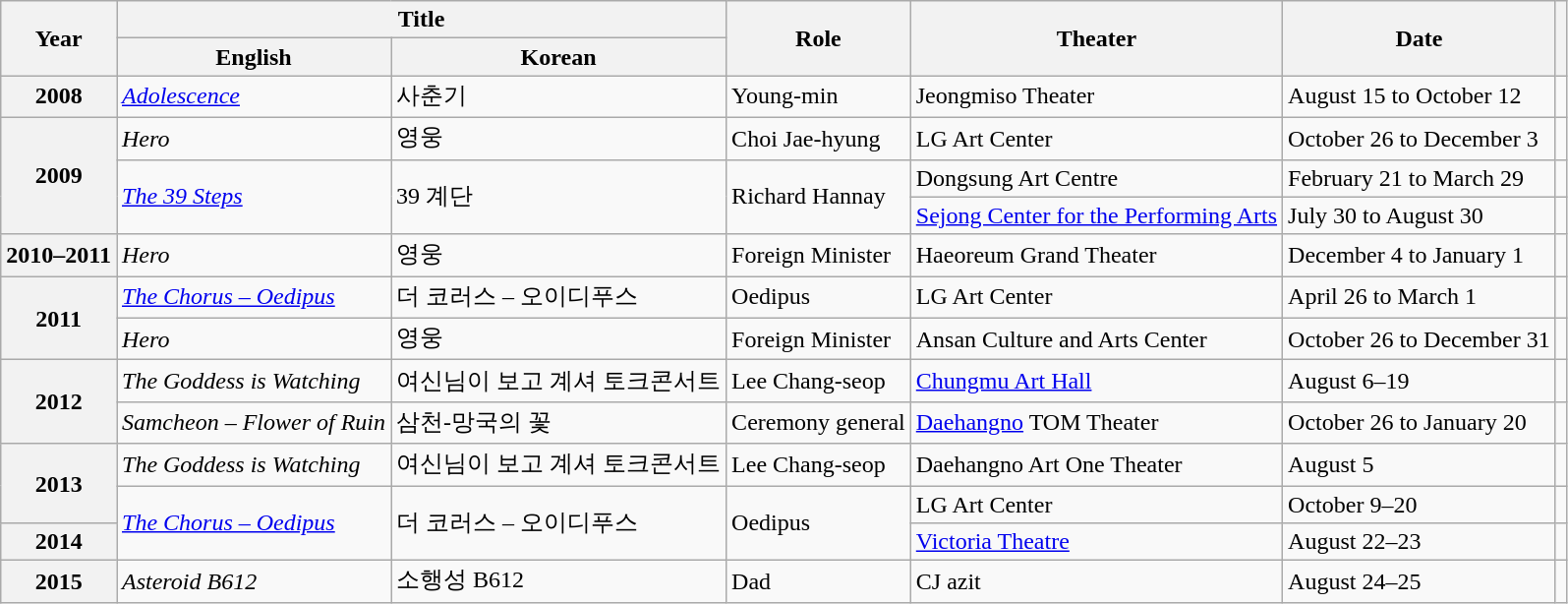<table class="wikitable sortable plainrowheaders">
<tr>
<th scope="col" rowspan="2">Year</th>
<th scope="col" colspan="2">Title</th>
<th scope="col" rowspan="2">Role</th>
<th scope="col" rowspan="2">Theater</th>
<th scope="col" rowspan="2">Date</th>
<th scope="col" rowspan="2" class="unsortable"></th>
</tr>
<tr>
<th>English</th>
<th>Korean</th>
</tr>
<tr>
<th scope="row">2008</th>
<td><em><a href='#'>Adolescence</a></em></td>
<td>사춘기</td>
<td>Young-min</td>
<td>Jeongmiso Theater</td>
<td>August 15 to October 12</td>
<td style="text-align:center"></td>
</tr>
<tr>
<th scope="row" rowspan="3">2009</th>
<td><em>Hero</em></td>
<td>영웅</td>
<td>Choi Jae-hyung</td>
<td>LG Art Center</td>
<td>October 26 to December 3</td>
<td style="text-align:center"></td>
</tr>
<tr>
<td scope="row" rowspan="2"><em><a href='#'>The 39 Steps</a></em></td>
<td scope="row" rowspan="2">39 계단</td>
<td scope="row" rowspan="2">Richard Hannay</td>
<td>Dongsung Art Centre</td>
<td>February 21 to March 29</td>
<td style="text-align:center"></td>
</tr>
<tr>
<td><a href='#'>Sejong Center for the Performing Arts</a></td>
<td>July 30 to August 30</td>
<td style="text-align:center"></td>
</tr>
<tr>
<th scope="row">2010–2011</th>
<td><em>Hero</em></td>
<td>영웅</td>
<td>Foreign Minister</td>
<td>Haeoreum Grand Theater</td>
<td>December 4 to January 1</td>
<td style="text-align:center"></td>
</tr>
<tr>
<th rowspan="2" scope="row">2011</th>
<td><em><a href='#'>The Chorus – Oedipus</a></em></td>
<td>더 코러스 – 오이디푸스</td>
<td>Oedipus</td>
<td>LG Art Center</td>
<td>April 26 to March 1</td>
<td style="text-align:center"></td>
</tr>
<tr>
<td><em>Hero</em></td>
<td>영웅</td>
<td>Foreign Minister</td>
<td>Ansan Culture and Arts Center</td>
<td>October 26 to December 31</td>
<td style="text-align:center"></td>
</tr>
<tr>
<th scope="row" rowspan="2">2012</th>
<td><em>The Goddess is Watching</em></td>
<td>여신님이 보고 계셔 토크콘서트</td>
<td>Lee Chang-seop</td>
<td><a href='#'>Chungmu Art Hall</a></td>
<td>August 6–19</td>
<td style="text-align:center"></td>
</tr>
<tr>
<td><em>Samcheon – Flower of Ruin</em></td>
<td>삼천-망국의 꽃</td>
<td>Ceremony general</td>
<td><a href='#'>Daehangno</a> TOM Theater</td>
<td>October 26 to January 20</td>
<td style="text-align:center"></td>
</tr>
<tr>
<th scope="row" rowspan="2">2013</th>
<td><em>The Goddess is Watching</em></td>
<td>여신님이 보고 계셔 토크콘서트</td>
<td>Lee Chang-seop</td>
<td>Daehangno Art One Theater</td>
<td>August 5</td>
<td style="text-align:center"></td>
</tr>
<tr>
<td scope="row" rowspan="2"><em><a href='#'>The Chorus – Oedipus</a></em></td>
<td scope="row" rowspan="2">더 코러스 – 오이디푸스</td>
<td scope="row" rowspan="2">Oedipus</td>
<td>LG Art Center</td>
<td>October 9–20</td>
<td style="text-align:center"></td>
</tr>
<tr>
<th scope="row">2014</th>
<td><a href='#'>Victoria Theatre</a></td>
<td>August 22–23</td>
<td style="text-align:center"></td>
</tr>
<tr>
<th scope="row">2015</th>
<td><em>Asteroid B612</em></td>
<td>소행성 B612</td>
<td>Dad</td>
<td>CJ azit</td>
<td>August 24–25</td>
<td style="text-align:center"></td>
</tr>
</table>
